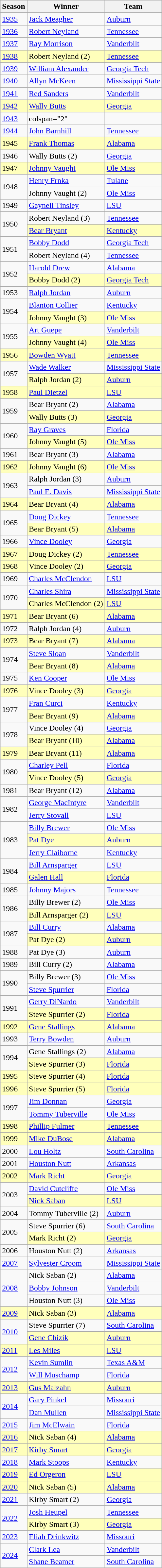<table class="wikitable sortable">
<tr>
<th>Season</th>
<th>Winner</th>
<th>Team</th>
</tr>
<tr>
<td><a href='#'>1935</a></td>
<td><a href='#'>Jack Meagher</a></td>
<td><a href='#'>Auburn</a></td>
</tr>
<tr>
<td><a href='#'>1936</a></td>
<td><a href='#'>Robert Neyland</a></td>
<td><a href='#'>Tennessee</a></td>
</tr>
<tr>
<td><a href='#'>1937</a></td>
<td><a href='#'>Ray Morrison</a></td>
<td><a href='#'>Vanderbilt</a></td>
</tr>
<tr bgcolor=#FFB>
<td><a href='#'>1938</a></td>
<td>Robert Neyland (2)</td>
<td><a href='#'>Tennessee</a></td>
</tr>
<tr>
<td><a href='#'>1939</a></td>
<td><a href='#'>William Alexander</a></td>
<td><a href='#'>Georgia Tech</a></td>
</tr>
<tr>
<td><a href='#'>1940</a></td>
<td><a href='#'>Allyn McKeen</a></td>
<td><a href='#'>Mississippi State</a></td>
</tr>
<tr>
<td><a href='#'>1941</a></td>
<td><a href='#'>Red Sanders</a></td>
<td><a href='#'>Vanderbilt</a></td>
</tr>
<tr bgcolor=#FFB>
<td><a href='#'>1942</a></td>
<td><a href='#'>Wally Butts</a></td>
<td><a href='#'>Georgia</a></td>
</tr>
<tr>
<td><a href='#'>1943</a></td>
<td>colspan="2" </td>
</tr>
<tr>
<td><a href='#'>1944</a></td>
<td><a href='#'>John Barnhill</a></td>
<td><a href='#'>Tennessee</a></td>
</tr>
<tr bgcolor=#FFB>
<td>1945</td>
<td><a href='#'>Frank Thomas</a></td>
<td><a href='#'>Alabama</a></td>
</tr>
<tr>
<td>1946</td>
<td>Wally Butts (2)</td>
<td><a href='#'>Georgia</a></td>
</tr>
<tr bgcolor=#FFB>
<td>1947</td>
<td><a href='#'>Johnny Vaught</a></td>
<td><a href='#'>Ole Miss</a></td>
</tr>
<tr>
<td rowspan="2">1948</td>
<td><a href='#'>Henry Frnka</a></td>
<td><a href='#'>Tulane</a></td>
</tr>
<tr>
<td>Johnny Vaught (2)</td>
<td><a href='#'>Ole Miss</a></td>
</tr>
<tr>
<td>1949</td>
<td><a href='#'>Gaynell Tinsley</a></td>
<td><a href='#'>LSU</a></td>
</tr>
<tr>
<td rowspan="2">1950</td>
<td>Robert Neyland (3)</td>
<td><a href='#'>Tennessee</a></td>
</tr>
<tr bgcolor=#FFB>
<td><a href='#'>Bear Bryant</a></td>
<td><a href='#'>Kentucky</a></td>
</tr>
<tr>
<td rowspan="2">1951</td>
<td><a href='#'>Bobby Dodd</a></td>
<td><a href='#'>Georgia Tech</a></td>
</tr>
<tr>
<td>Robert Neyland (4)</td>
<td><a href='#'>Tennessee</a></td>
</tr>
<tr>
<td rowspan="2">1952</td>
<td><a href='#'>Harold Drew</a></td>
<td><a href='#'>Alabama</a></td>
</tr>
<tr bgcolor=#FFB>
<td>Bobby Dodd (2)</td>
<td><a href='#'>Georgia Tech</a></td>
</tr>
<tr>
<td>1953</td>
<td><a href='#'>Ralph Jordan</a></td>
<td><a href='#'>Auburn</a></td>
</tr>
<tr>
<td rowspan="2">1954</td>
<td><a href='#'>Blanton Collier</a></td>
<td><a href='#'>Kentucky</a></td>
</tr>
<tr bgcolor=#FFB>
<td>Johnny Vaught (3)</td>
<td><a href='#'>Ole Miss</a></td>
</tr>
<tr>
<td rowspan="2">1955</td>
<td><a href='#'>Art Guepe</a></td>
<td><a href='#'>Vanderbilt</a></td>
</tr>
<tr bgcolor=#FFB>
<td>Johnny Vaught (4)</td>
<td><a href='#'>Ole Miss</a></td>
</tr>
<tr bgcolor=#FFB>
<td>1956</td>
<td><a href='#'>Bowden Wyatt</a></td>
<td><a href='#'>Tennessee</a></td>
</tr>
<tr>
<td rowspan="2">1957</td>
<td><a href='#'>Wade Walker</a></td>
<td><a href='#'>Mississippi State</a></td>
</tr>
<tr bgcolor=#FFB>
<td>Ralph Jordan (2)</td>
<td><a href='#'>Auburn</a></td>
</tr>
<tr bgcolor=#FFB>
<td>1958</td>
<td><a href='#'>Paul Dietzel</a></td>
<td><a href='#'>LSU</a></td>
</tr>
<tr>
<td rowspan="2">1959</td>
<td>Bear Bryant (2)</td>
<td><a href='#'>Alabama</a></td>
</tr>
<tr bgcolor=#FFB>
<td>Wally Butts (3)</td>
<td><a href='#'>Georgia</a></td>
</tr>
<tr>
<td rowspan="2">1960</td>
<td><a href='#'>Ray Graves</a></td>
<td><a href='#'>Florida</a></td>
</tr>
<tr bgcolor=#FFB>
<td>Johnny Vaught (5)</td>
<td><a href='#'>Ole Miss</a></td>
</tr>
<tr>
<td>1961</td>
<td>Bear Bryant (3)</td>
<td><a href='#'>Alabama</a></td>
</tr>
<tr bgcolor=#FFB>
<td>1962</td>
<td>Johnny Vaught (6)</td>
<td><a href='#'>Ole Miss</a></td>
</tr>
<tr>
<td rowspan="2">1963</td>
<td>Ralph Jordan (3)</td>
<td><a href='#'>Auburn</a></td>
</tr>
<tr>
<td><a href='#'>Paul E. Davis</a></td>
<td><a href='#'>Mississippi State</a></td>
</tr>
<tr bgcolor=#FFB>
<td>1964</td>
<td>Bear Bryant (4)</td>
<td><a href='#'>Alabama</a></td>
</tr>
<tr>
<td rowspan="2">1965</td>
<td><a href='#'>Doug Dickey</a></td>
<td><a href='#'>Tennessee</a></td>
</tr>
<tr bgcolor=#FFB>
<td>Bear Bryant (5)</td>
<td><a href='#'>Alabama</a></td>
</tr>
<tr>
<td>1966</td>
<td><a href='#'>Vince Dooley</a></td>
<td><a href='#'>Georgia</a></td>
</tr>
<tr bgcolor=#FFB>
<td>1967</td>
<td>Doug Dickey (2)</td>
<td><a href='#'>Tennessee</a></td>
</tr>
<tr bgcolor=#FFB>
<td>1968</td>
<td>Vince Dooley (2)</td>
<td><a href='#'>Georgia</a></td>
</tr>
<tr>
<td>1969</td>
<td><a href='#'>Charles McClendon</a></td>
<td><a href='#'>LSU</a></td>
</tr>
<tr>
<td rowspan="2">1970</td>
<td><a href='#'>Charles Shira</a></td>
<td><a href='#'>Mississippi State</a></td>
</tr>
<tr bgcolor=#FFB>
<td>Charles McClendon (2)</td>
<td><a href='#'>LSU</a></td>
</tr>
<tr bgcolor=#FFB>
<td>1971</td>
<td>Bear Bryant (6)</td>
<td><a href='#'>Alabama</a></td>
</tr>
<tr>
<td>1972</td>
<td>Ralph Jordan (4)</td>
<td><a href='#'>Auburn</a></td>
</tr>
<tr bgcolor=#FFB>
<td>1973</td>
<td>Bear Bryant (7)</td>
<td><a href='#'>Alabama</a></td>
</tr>
<tr>
<td rowspan="2">1974</td>
<td><a href='#'>Steve Sloan</a></td>
<td><a href='#'>Vanderbilt</a></td>
</tr>
<tr bgcolor=#FFB>
<td>Bear Bryant (8)</td>
<td><a href='#'>Alabama</a></td>
</tr>
<tr>
<td>1975</td>
<td><a href='#'>Ken Cooper</a></td>
<td><a href='#'>Ole Miss</a></td>
</tr>
<tr bgcolor=#FFB>
<td>1976</td>
<td>Vince Dooley (3)</td>
<td><a href='#'>Georgia</a></td>
</tr>
<tr>
<td rowspan="2">1977</td>
<td><a href='#'>Fran Curci</a></td>
<td><a href='#'>Kentucky</a></td>
</tr>
<tr bgcolor=#FFB>
<td>Bear Bryant (9)</td>
<td><a href='#'>Alabama</a></td>
</tr>
<tr>
<td rowspan="2">1978</td>
<td>Vince Dooley (4)</td>
<td><a href='#'>Georgia</a></td>
</tr>
<tr bgcolor=#FFB>
<td>Bear Bryant (10)</td>
<td><a href='#'>Alabama</a></td>
</tr>
<tr bgcolor=#FFB>
<td>1979</td>
<td>Bear Bryant (11)</td>
<td><a href='#'>Alabama</a></td>
</tr>
<tr>
<td rowspan="2">1980</td>
<td><a href='#'>Charley Pell</a></td>
<td><a href='#'>Florida</a></td>
</tr>
<tr bgcolor=#FFB>
<td>Vince Dooley (5)</td>
<td><a href='#'>Georgia</a></td>
</tr>
<tr>
<td>1981</td>
<td>Bear Bryant (12)</td>
<td><a href='#'>Alabama</a></td>
</tr>
<tr>
<td rowspan="2">1982</td>
<td><a href='#'>George MacIntyre</a></td>
<td><a href='#'>Vanderbilt</a></td>
</tr>
<tr>
<td><a href='#'>Jerry Stovall</a></td>
<td><a href='#'>LSU</a></td>
</tr>
<tr>
<td rowspan="3">1983</td>
<td><a href='#'>Billy Brewer</a></td>
<td><a href='#'>Ole Miss</a></td>
</tr>
<tr bgcolor=#FFB>
<td><a href='#'>Pat Dye</a></td>
<td><a href='#'>Auburn</a></td>
</tr>
<tr>
<td><a href='#'>Jerry Claiborne</a></td>
<td><a href='#'>Kentucky</a></td>
</tr>
<tr>
<td rowspan="2">1984</td>
<td><a href='#'>Bill Arnsparger</a></td>
<td><a href='#'>LSU</a></td>
</tr>
<tr bgcolor=#FFB>
<td><a href='#'>Galen Hall</a></td>
<td><a href='#'>Florida</a></td>
</tr>
<tr>
<td>1985</td>
<td><a href='#'>Johnny Majors</a></td>
<td><a href='#'>Tennessee</a></td>
</tr>
<tr>
<td rowspan="2">1986</td>
<td>Billy Brewer (2)</td>
<td><a href='#'>Ole Miss</a></td>
</tr>
<tr bgcolor=#FFB>
<td>Bill Arnsparger (2)</td>
<td><a href='#'>LSU</a></td>
</tr>
<tr>
<td rowspan="2">1987</td>
<td><a href='#'>Bill Curry</a></td>
<td><a href='#'>Alabama</a></td>
</tr>
<tr bgcolor=#FFB>
<td>Pat Dye (2)</td>
<td><a href='#'>Auburn</a></td>
</tr>
<tr>
<td>1988</td>
<td>Pat Dye (3)</td>
<td><a href='#'>Auburn</a></td>
</tr>
<tr>
<td>1989</td>
<td>Bill Curry (2)</td>
<td><a href='#'>Alabama</a></td>
</tr>
<tr>
<td rowspan="2">1990</td>
<td>Billy Brewer (3)</td>
<td><a href='#'>Ole Miss</a></td>
</tr>
<tr>
<td><a href='#'>Steve Spurrier</a></td>
<td><a href='#'>Florida</a></td>
</tr>
<tr>
<td rowspan="2">1991</td>
<td><a href='#'>Gerry DiNardo</a></td>
<td><a href='#'>Vanderbilt</a></td>
</tr>
<tr bgcolor=#FFB>
<td>Steve Spurrier (2)</td>
<td><a href='#'>Florida</a></td>
</tr>
<tr bgcolor=#FFB>
<td>1992</td>
<td><a href='#'>Gene Stallings</a></td>
<td><a href='#'>Alabama</a></td>
</tr>
<tr>
<td>1993</td>
<td><a href='#'>Terry Bowden</a></td>
<td><a href='#'>Auburn</a></td>
</tr>
<tr>
<td rowspan="2">1994</td>
<td>Gene Stallings (2)</td>
<td><a href='#'>Alabama</a></td>
</tr>
<tr bgcolor=#FFB>
<td>Steve Spurrier (3)</td>
<td><a href='#'>Florida</a></td>
</tr>
<tr bgcolor=#FFB>
<td>1995</td>
<td>Steve Spurrier (4)</td>
<td><a href='#'>Florida</a></td>
</tr>
<tr bgcolor=#FFB>
<td>1996</td>
<td>Steve Spurrier (5)</td>
<td><a href='#'>Florida</a></td>
</tr>
<tr>
<td rowspan="2">1997</td>
<td><a href='#'>Jim Donnan</a></td>
<td><a href='#'>Georgia</a></td>
</tr>
<tr>
<td><a href='#'>Tommy Tuberville</a></td>
<td><a href='#'>Ole Miss</a></td>
</tr>
<tr bgcolor=#FFB>
<td>1998</td>
<td><a href='#'>Phillip Fulmer</a></td>
<td><a href='#'>Tennessee</a></td>
</tr>
<tr bgcolor=#FFB>
<td>1999</td>
<td><a href='#'>Mike DuBose</a></td>
<td><a href='#'>Alabama</a></td>
</tr>
<tr>
<td>2000</td>
<td><a href='#'>Lou Holtz</a></td>
<td><a href='#'>South Carolina</a></td>
</tr>
<tr>
<td>2001</td>
<td><a href='#'>Houston Nutt</a></td>
<td><a href='#'>Arkansas</a></td>
</tr>
<tr bgcolor=#FFB>
<td>2002</td>
<td><a href='#'>Mark Richt</a></td>
<td><a href='#'>Georgia</a></td>
</tr>
<tr>
<td rowspan="2">2003</td>
<td><a href='#'>David Cutcliffe</a></td>
<td><a href='#'>Ole Miss</a></td>
</tr>
<tr bgcolor=#FFB>
<td><a href='#'>Nick Saban</a></td>
<td><a href='#'>LSU</a></td>
</tr>
<tr>
<td>2004</td>
<td>Tommy Tuberville (2)</td>
<td><a href='#'>Auburn</a></td>
</tr>
<tr>
<td rowspan="2">2005</td>
<td>Steve Spurrier (6)</td>
<td><a href='#'>South Carolina</a></td>
</tr>
<tr bgcolor=#FFB>
<td>Mark Richt (2)</td>
<td><a href='#'>Georgia</a></td>
</tr>
<tr>
<td>2006</td>
<td>Houston Nutt (2)</td>
<td><a href='#'>Arkansas</a></td>
</tr>
<tr>
<td><a href='#'>2007</a></td>
<td><a href='#'>Sylvester Croom</a></td>
<td><a href='#'>Mississippi State</a></td>
</tr>
<tr>
<td rowspan="3"><a href='#'>2008</a></td>
<td>Nick Saban (2)</td>
<td><a href='#'>Alabama</a></td>
</tr>
<tr>
<td><a href='#'>Bobby Johnson</a></td>
<td><a href='#'>Vanderbilt</a></td>
</tr>
<tr>
<td>Houston Nutt (3)</td>
<td><a href='#'>Ole Miss</a></td>
</tr>
<tr bgcolor=#FFB>
<td><a href='#'>2009</a></td>
<td>Nick Saban (3)</td>
<td><a href='#'>Alabama</a></td>
</tr>
<tr>
<td rowspan="2"><a href='#'>2010</a></td>
<td>Steve Spurrier (7)</td>
<td><a href='#'>South Carolina</a></td>
</tr>
<tr bgcolor=#FFB>
<td><a href='#'>Gene Chizik</a></td>
<td><a href='#'>Auburn</a></td>
</tr>
<tr bgcolor=#FFB>
<td><a href='#'>2011</a></td>
<td><a href='#'>Les Miles</a></td>
<td><a href='#'>LSU</a></td>
</tr>
<tr>
<td rowspan="2"><a href='#'>2012</a></td>
<td><a href='#'>Kevin Sumlin</a></td>
<td><a href='#'>Texas A&M</a></td>
</tr>
<tr>
<td><a href='#'>Will Muschamp</a></td>
<td><a href='#'>Florida</a></td>
</tr>
<tr bgcolor=#FFB>
<td><a href='#'>2013</a></td>
<td><a href='#'>Gus Malzahn</a></td>
<td><a href='#'>Auburn</a></td>
</tr>
<tr>
<td rowspan="2"><a href='#'>2014</a></td>
<td><a href='#'>Gary Pinkel</a></td>
<td><a href='#'>Missouri</a></td>
</tr>
<tr>
<td><a href='#'>Dan Mullen</a></td>
<td><a href='#'>Mississippi State</a></td>
</tr>
<tr>
<td><a href='#'>2015</a></td>
<td><a href='#'>Jim McElwain</a></td>
<td><a href='#'>Florida</a></td>
</tr>
<tr bgcolor=#FFB>
<td><a href='#'>2016</a></td>
<td>Nick Saban (4)</td>
<td><a href='#'>Alabama</a></td>
</tr>
<tr bgcolor=#FFB>
<td><a href='#'>2017</a></td>
<td><a href='#'>Kirby Smart</a></td>
<td><a href='#'>Georgia</a></td>
</tr>
<tr>
<td><a href='#'>2018</a></td>
<td><a href='#'>Mark Stoops</a></td>
<td><a href='#'>Kentucky</a></td>
</tr>
<tr bgcolor=#FFB>
<td><a href='#'>2019</a></td>
<td><a href='#'>Ed Orgeron</a></td>
<td><a href='#'>LSU</a></td>
</tr>
<tr bgcolor=#FFB>
<td><a href='#'>2020</a></td>
<td>Nick Saban (5)</td>
<td><a href='#'>Alabama</a></td>
</tr>
<tr>
<td><a href='#'>2021</a></td>
<td>Kirby Smart (2)</td>
<td><a href='#'>Georgia</a></td>
</tr>
<tr>
<td rowspan="2"><a href='#'>2022</a></td>
<td><a href='#'>Josh Heupel</a></td>
<td><a href='#'>Tennessee</a></td>
</tr>
<tr bgcolor=#FFB>
<td>Kirby Smart (3)</td>
<td><a href='#'>Georgia</a></td>
</tr>
<tr>
<td><a href='#'>2023</a></td>
<td><a href='#'>Eliah Drinkwitz</a></td>
<td><a href='#'>Missouri</a></td>
</tr>
<tr>
<td rowspan="2"><a href='#'>2024</a></td>
<td><a href='#'>Clark Lea</a></td>
<td><a href='#'>Vanderbilt</a></td>
</tr>
<tr>
<td><a href='#'>Shane Beamer</a></td>
<td><a href='#'>South Carolina</a></td>
</tr>
</table>
